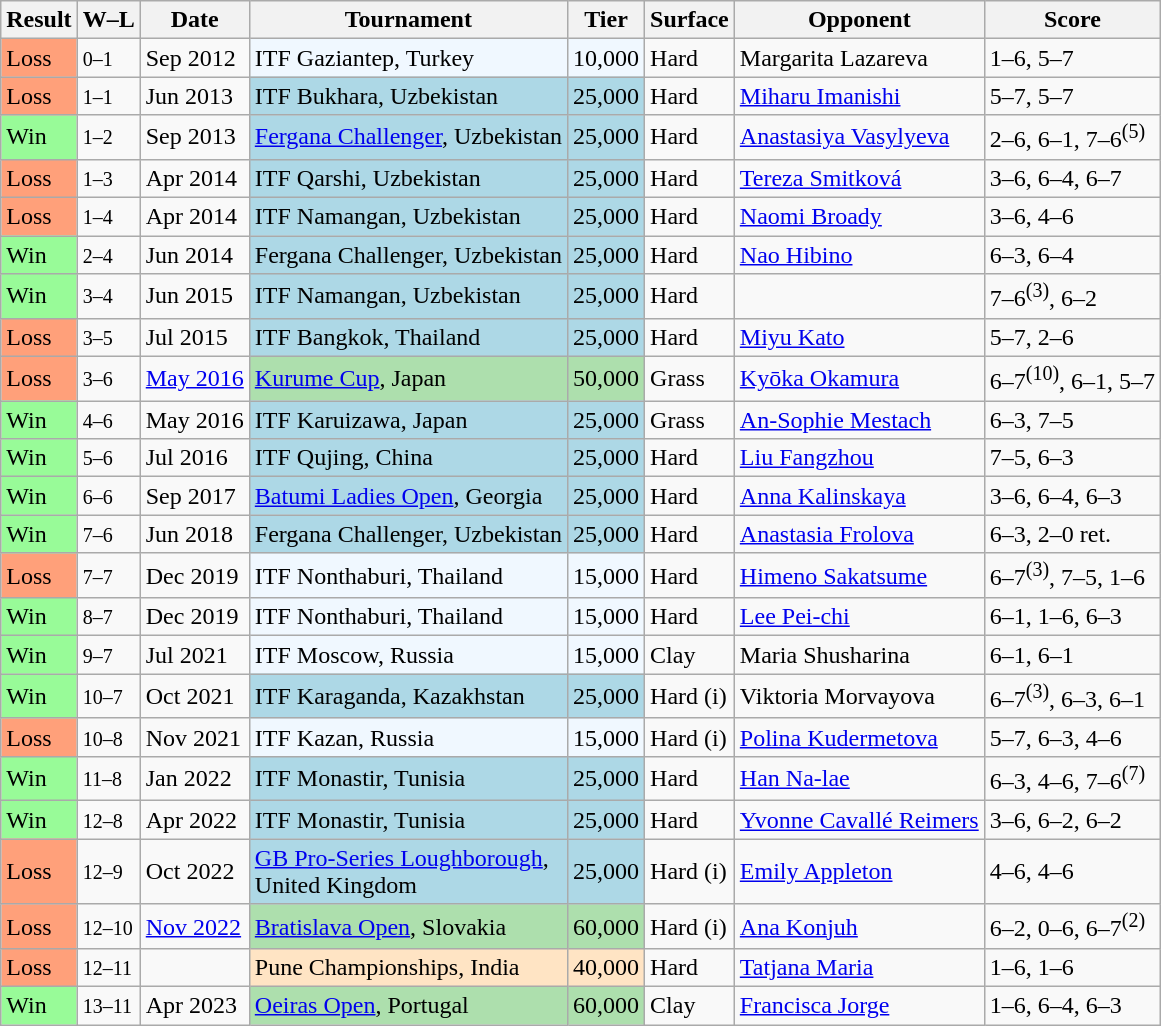<table class="sortable wikitable">
<tr>
<th>Result</th>
<th class="unsortable">W–L</th>
<th>Date</th>
<th>Tournament</th>
<th>Tier</th>
<th>Surface</th>
<th>Opponent</th>
<th class="unsortable">Score</th>
</tr>
<tr>
<td bgcolor="FFA07A">Loss</td>
<td><small>0–1</small></td>
<td>Sep 2012</td>
<td bgcolor="#f0f8ff">ITF Gaziantep, Turkey</td>
<td bgcolor="#f0f8ff">10,000</td>
<td>Hard</td>
<td> Margarita Lazareva</td>
<td>1–6, 5–7</td>
</tr>
<tr>
<td bgcolor="FFA07A">Loss</td>
<td><small>1–1</small></td>
<td>Jun 2013</td>
<td style="background:lightblue;">ITF Bukhara, Uzbekistan</td>
<td style="background:lightblue;">25,000</td>
<td>Hard</td>
<td> <a href='#'>Miharu Imanishi</a></td>
<td>5–7, 5–7</td>
</tr>
<tr>
<td style="background:#98fb98;">Win</td>
<td><small>1–2</small></td>
<td>Sep 2013</td>
<td style="background:lightblue;"><a href='#'>Fergana Challenger</a>, Uzbekistan</td>
<td style="background:lightblue;">25,000</td>
<td>Hard</td>
<td> <a href='#'>Anastasiya Vasylyeva</a></td>
<td>2–6, 6–1, 7–6<sup>(5)</sup></td>
</tr>
<tr>
<td bgcolor="FFA07A">Loss</td>
<td><small>1–3</small></td>
<td>Apr 2014</td>
<td style="background:lightblue;">ITF Qarshi, Uzbekistan</td>
<td style="background:lightblue;">25,000</td>
<td>Hard</td>
<td> <a href='#'>Tereza Smitková</a></td>
<td>3–6, 6–4, 6–7</td>
</tr>
<tr>
<td bgcolor="FFA07A">Loss</td>
<td><small>1–4</small></td>
<td>Apr 2014</td>
<td style="background:lightblue;">ITF Namangan, Uzbekistan</td>
<td style="background:lightblue;">25,000</td>
<td>Hard</td>
<td> <a href='#'>Naomi Broady</a></td>
<td>3–6, 4–6</td>
</tr>
<tr>
<td style="background:#98fb98;">Win</td>
<td><small>2–4</small></td>
<td>Jun 2014</td>
<td style="background:lightblue;">Fergana Challenger, Uzbekistan</td>
<td style="background:lightblue;">25,000</td>
<td>Hard</td>
<td> <a href='#'>Nao Hibino</a></td>
<td>6–3, 6–4</td>
</tr>
<tr>
<td style="background:#98fb98;">Win</td>
<td><small>3–4</small></td>
<td>Jun 2015</td>
<td style="background:lightblue;">ITF Namangan, Uzbekistan</td>
<td style="background:lightblue;">25,000</td>
<td>Hard</td>
<td></td>
<td>7–6<sup>(3)</sup>, 6–2</td>
</tr>
<tr>
<td bgcolor="FFA07A">Loss</td>
<td><small>3–5</small></td>
<td>Jul 2015</td>
<td style="background:lightblue;">ITF Bangkok, Thailand</td>
<td style="background:lightblue;">25,000</td>
<td>Hard</td>
<td> <a href='#'>Miyu Kato</a></td>
<td>5–7, 2–6</td>
</tr>
<tr>
<td bgcolor="FFA07A">Loss</td>
<td><small>3–6</small></td>
<td><a href='#'>May 2016</a></td>
<td style="background:#addfad;"><a href='#'>Kurume Cup</a>, Japan</td>
<td style="background:#addfad;">50,000</td>
<td>Grass</td>
<td> <a href='#'>Kyōka Okamura</a></td>
<td>6–7<sup>(10)</sup>, 6–1, 5–7</td>
</tr>
<tr>
<td style="background:#98fb98;">Win</td>
<td><small>4–6</small></td>
<td>May 2016</td>
<td style="background:lightblue;">ITF Karuizawa, Japan</td>
<td style="background:lightblue;">25,000</td>
<td>Grass</td>
<td> <a href='#'>An-Sophie Mestach</a></td>
<td>6–3, 7–5</td>
</tr>
<tr>
<td style="background:#98fb98;">Win</td>
<td><small>5–6</small></td>
<td>Jul 2016</td>
<td style="background:lightblue;">ITF Qujing, China</td>
<td style="background:lightblue;">25,000</td>
<td>Hard</td>
<td> <a href='#'>Liu Fangzhou</a></td>
<td>7–5, 6–3</td>
</tr>
<tr>
<td style="background:#98fb98;">Win</td>
<td><small>6–6</small></td>
<td>Sep 2017</td>
<td style="background:lightblue;"><a href='#'>Batumi Ladies Open</a>, Georgia</td>
<td style="background:lightblue;">25,000</td>
<td>Hard</td>
<td> <a href='#'>Anna Kalinskaya</a></td>
<td>3–6, 6–4, 6–3</td>
</tr>
<tr>
<td style="background:#98fb98;">Win</td>
<td><small>7–6</small></td>
<td>Jun 2018</td>
<td style="background:lightblue;">Fergana Challenger, Uzbekistan</td>
<td style="background:lightblue;">25,000</td>
<td>Hard</td>
<td> <a href='#'>Anastasia Frolova</a></td>
<td>6–3, 2–0 ret.</td>
</tr>
<tr>
<td bgcolor="FFA07A">Loss</td>
<td><small>7–7</small></td>
<td>Dec 2019</td>
<td style="background:#f0f8ff;">ITF Nonthaburi, Thailand</td>
<td style="background:#f0f8ff;">15,000</td>
<td>Hard</td>
<td> <a href='#'>Himeno Sakatsume</a></td>
<td>6–7<sup>(3)</sup>, 7–5, 1–6</td>
</tr>
<tr>
<td style="background:#98fb98;">Win</td>
<td><small>8–7</small></td>
<td>Dec 2019</td>
<td style="background:#f0f8ff;">ITF Nonthaburi, Thailand</td>
<td style="background:#f0f8ff;">15,000</td>
<td>Hard</td>
<td> <a href='#'>Lee Pei-chi</a></td>
<td>6–1, 1–6, 6–3</td>
</tr>
<tr>
<td style="background:#98fb98;">Win</td>
<td><small>9–7</small></td>
<td>Jul 2021</td>
<td style="background:#f0f8ff;">ITF Moscow, Russia</td>
<td style="background:#f0f8ff;">15,000</td>
<td>Clay</td>
<td> Maria Shusharina</td>
<td>6–1, 6–1</td>
</tr>
<tr>
<td style="background:#98fb98;">Win</td>
<td><small>10–7</small></td>
<td>Oct 2021</td>
<td style="background:lightblue;">ITF Karaganda, Kazakhstan</td>
<td style="background:lightblue;">25,000</td>
<td>Hard (i)</td>
<td> Viktoria Morvayova</td>
<td>6–7<sup>(3)</sup>, 6–3, 6–1</td>
</tr>
<tr>
<td bgcolor="FFA07A">Loss</td>
<td><small>10–8</small></td>
<td>Nov 2021</td>
<td style="background:#f0f8ff;">ITF Kazan, Russia</td>
<td style="background:#f0f8ff;">15,000</td>
<td>Hard (i)</td>
<td> <a href='#'>Polina Kudermetova</a></td>
<td>5–7, 6–3, 4–6</td>
</tr>
<tr>
<td bgcolor=98FB98>Win</td>
<td><small>11–8</small></td>
<td>Jan 2022</td>
<td bgcolor=lightblue>ITF Monastir, Tunisia</td>
<td bgcolor=lightblue>25,000</td>
<td>Hard</td>
<td> <a href='#'>Han Na-lae</a></td>
<td>6–3, 4–6, 7–6<sup>(7)</sup></td>
</tr>
<tr>
<td bgcolor=98FB98>Win</td>
<td><small>12–8</small></td>
<td>Apr 2022</td>
<td bgcolor=lightblue>ITF Monastir, Tunisia</td>
<td bgcolor=lightblue>25,000</td>
<td>Hard</td>
<td> <a href='#'>Yvonne Cavallé Reimers</a></td>
<td>3–6, 6–2, 6–2</td>
</tr>
<tr>
<td bgcolor=ffa07a>Loss</td>
<td><small>12–9</small></td>
<td>Oct 2022</td>
<td bgcolor=lightblue><a href='#'>GB Pro-Series Loughborough</a>, <br>United Kingdom</td>
<td bgcolor=lightblue>25,000</td>
<td>Hard (i)</td>
<td> <a href='#'>Emily Appleton</a></td>
<td>4–6, 4–6</td>
</tr>
<tr>
<td bgcolor=ffa07a>Loss</td>
<td><small>12–10</small></td>
<td><a href='#'>Nov 2022</a></td>
<td style="background:#addfad;"><a href='#'>Bratislava Open</a>, Slovakia</td>
<td style="background:#addfad;">60,000</td>
<td>Hard (i)</td>
<td> <a href='#'>Ana Konjuh</a></td>
<td>6–2, 0–6, 6–7<sup>(2)</sup></td>
</tr>
<tr>
<td bgcolor=ffa07a>Loss</td>
<td><small>12–11</small></td>
<td></td>
<td bgcolor=#ffe4c4>Pune Championships, India</td>
<td bgcolor=#ffe4c4>40,000</td>
<td>Hard</td>
<td> <a href='#'>Tatjana Maria</a></td>
<td>1–6, 1–6</td>
</tr>
<tr>
<td bgcolor=98FB98>Win</td>
<td><small>13–11</small></td>
<td>Apr 2023</td>
<td style="background:#addfad;"><a href='#'>Oeiras Open</a>, Portugal</td>
<td style="background:#addfad;">60,000</td>
<td>Clay</td>
<td> <a href='#'>Francisca Jorge</a></td>
<td>1–6, 6–4, 6–3</td>
</tr>
</table>
